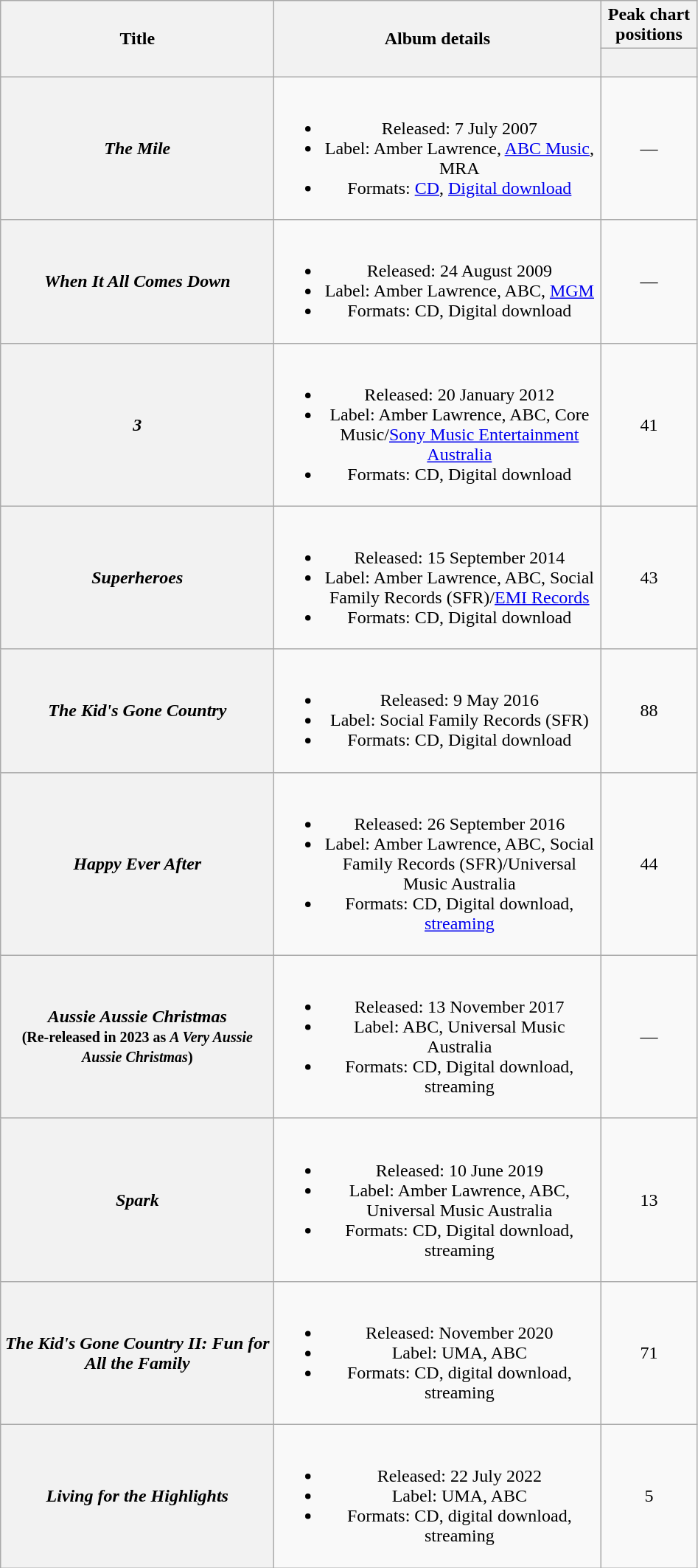<table class="wikitable plainrowheaders" style="text-align:center">
<tr>
<th scope="col" rowspan="2" style="width:15em;">Title</th>
<th scope="col" rowspan="2" style="width:18em;">Album details</th>
<th scope="col" colspan="1" style="width:5em;">Peak chart<br>positions</th>
</tr>
<tr>
<th scope="col" style="text-align:center;"><br></th>
</tr>
<tr>
<th scope="row"><em>The Mile</em></th>
<td><br><ul><li>Released: 7 July 2007</li><li>Label: Amber Lawrence, <a href='#'>ABC Music</a>, MRA </li><li>Formats: <a href='#'>CD</a>, <a href='#'>Digital download</a></li></ul></td>
<td>—</td>
</tr>
<tr>
<th scope="row"><em>When It All Comes Down</em></th>
<td><br><ul><li>Released: 24 August 2009</li><li>Label: Amber Lawrence, ABC, <a href='#'>MGM</a> </li><li>Formats: CD, Digital download</li></ul></td>
<td>—</td>
</tr>
<tr>
<th scope="row"><em>3</em></th>
<td><br><ul><li>Released: 20 January 2012</li><li>Label: Amber Lawrence, ABC, Core Music/<a href='#'>Sony Music Entertainment Australia</a> </li><li>Formats: CD, Digital download</li></ul></td>
<td>41</td>
</tr>
<tr>
<th scope="row"><em>Superheroes</em></th>
<td><br><ul><li>Released: 15 September 2014</li><li>Label: Amber Lawrence, ABC, Social Family Records (SFR)/<a href='#'>EMI Records</a> </li><li>Formats: CD, Digital download</li></ul></td>
<td>43</td>
</tr>
<tr>
<th scope="row"><em>The Kid's Gone Country</em></th>
<td><br><ul><li>Released: 9 May 2016</li><li>Label: Social Family Records (SFR) </li><li>Formats: CD, Digital download</li></ul></td>
<td>88</td>
</tr>
<tr>
<th scope="row"><em>Happy Ever After</em></th>
<td><br><ul><li>Released: 26 September 2016</li><li>Label: Amber Lawrence, ABC, Social Family Records (SFR)/Universal Music Australia </li><li>Formats: CD, Digital download, <a href='#'>streaming</a></li></ul></td>
<td>44</td>
</tr>
<tr>
<th scope="row"><em>Aussie Aussie Christmas</em> <br> <small>(Re-released in 2023 as <em>A Very Aussie Aussie Christmas</em>)</small></th>
<td><br><ul><li>Released: 13 November 2017</li><li>Label: ABC, Universal Music Australia </li><li>Formats: CD, Digital download, streaming</li></ul></td>
<td>—</td>
</tr>
<tr>
<th scope="row"><em>Spark</em></th>
<td><br><ul><li>Released: 10 June 2019</li><li>Label: Amber Lawrence, ABC, Universal Music Australia </li><li>Formats: CD, Digital download, streaming</li></ul></td>
<td>13</td>
</tr>
<tr>
<th scope="row"><em>The Kid's Gone Country II: Fun for All the Family</em></th>
<td><br><ul><li>Released: November 2020</li><li>Label: UMA, ABC</li><li>Formats: CD, digital download, streaming</li></ul></td>
<td>71</td>
</tr>
<tr>
<th scope="row"><em>Living for the Highlights</em></th>
<td><br><ul><li>Released: 22 July 2022</li><li>Label: UMA, ABC</li><li>Formats: CD, digital download, streaming</li></ul></td>
<td>5<br></td>
</tr>
</table>
